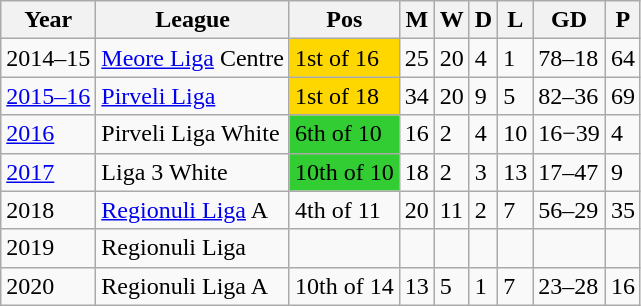<table class="wikitable">
<tr>
<th>Year</th>
<th>League</th>
<th>Pos</th>
<th>M</th>
<th>W</th>
<th>D</th>
<th>L</th>
<th>GD</th>
<th>P</th>
</tr>
<tr>
<td>2014–15</td>
<td><a href='#'>Meore Liga</a> Centre</td>
<td bgcolor=Gold>1st of 16</td>
<td>25</td>
<td>20</td>
<td>4</td>
<td>1</td>
<td>78–18</td>
<td>64</td>
</tr>
<tr>
<td><a href='#'>2015–16</a></td>
<td><a href='#'>Pirveli Liga</a></td>
<td bgcolor=Gold>1st of 18</td>
<td>34</td>
<td>20</td>
<td>9</td>
<td>5</td>
<td>82–36</td>
<td>69</td>
</tr>
<tr>
<td><a href='#'>2016</a></td>
<td>Pirveli Liga White</td>
<td bgcolor=LimeGreen>6th of 10</td>
<td>16</td>
<td>2</td>
<td>4</td>
<td>10</td>
<td>16−39</td>
<td>4</td>
</tr>
<tr>
<td><a href='#'>2017</a></td>
<td>Liga 3 White</td>
<td bgcolor=LimeGreen>10th of 10</td>
<td>18</td>
<td>2</td>
<td>3</td>
<td>13</td>
<td>17–47</td>
<td>9</td>
</tr>
<tr>
<td>2018</td>
<td><a href='#'>Regionuli Liga</a> A</td>
<td>4th of 11</td>
<td>20</td>
<td>11</td>
<td>2</td>
<td>7</td>
<td>56–29</td>
<td>35</td>
</tr>
<tr>
<td>2019</td>
<td>Regionuli Liga</td>
<td></td>
<td></td>
<td></td>
<td></td>
<td></td>
<td></td>
</tr>
<tr>
<td>2020</td>
<td>Regionuli Liga A</td>
<td>10th of 14</td>
<td>13</td>
<td>5</td>
<td>1</td>
<td>7</td>
<td>23–28</td>
<td>16</td>
</tr>
</table>
